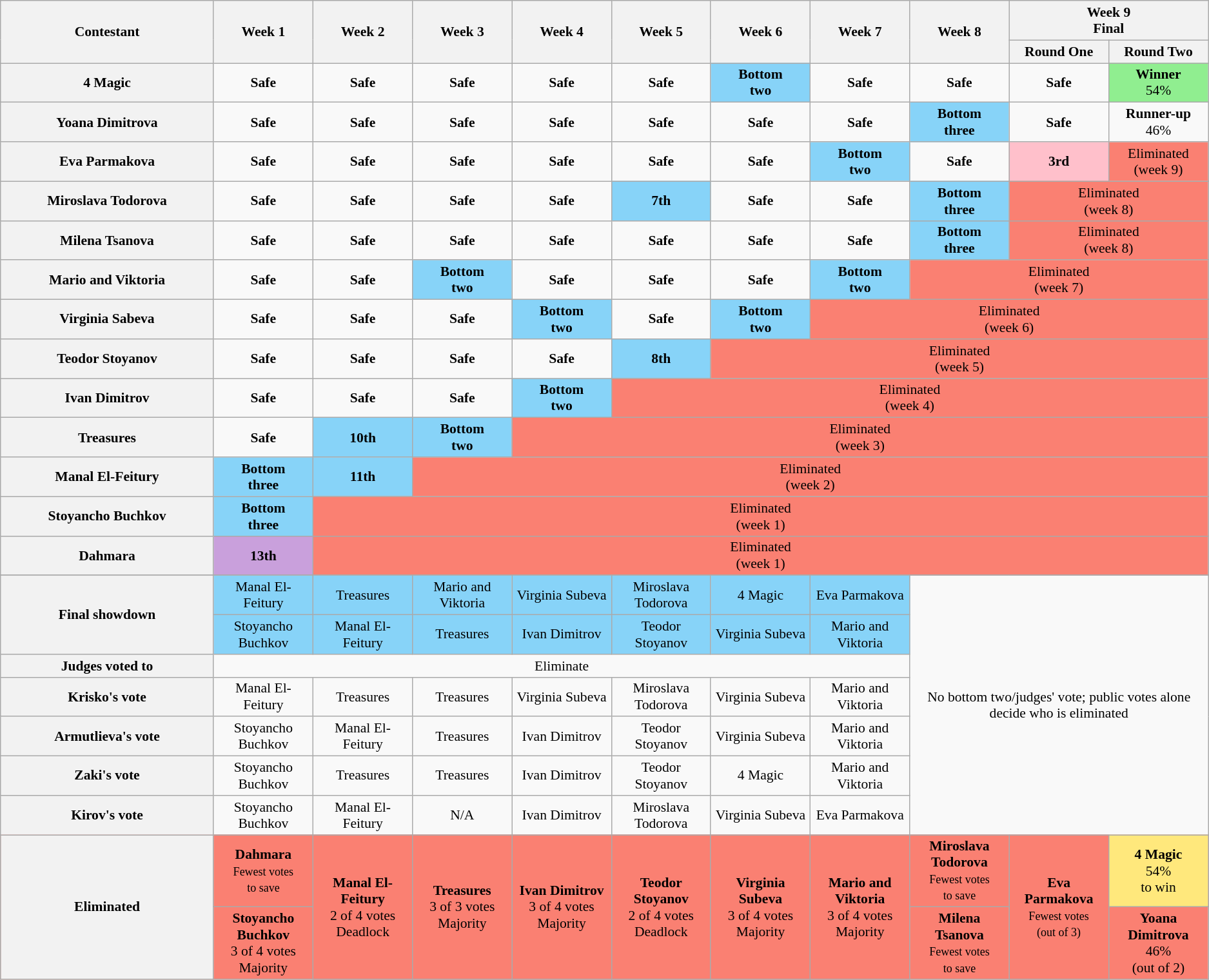<table class="wikitable" style="text-align:center; font-size:90%">
<tr>
<th style="width:15%" rowspan="2" scope="col">Contestant</th>
<th style="width:7%" rowspan="2" scope="col">Week 1</th>
<th style="width:7%" rowspan="2" scope="col">Week 2</th>
<th style="width:7%" rowspan="2" scope="col">Week 3</th>
<th style="width:7%" rowspan="2" scope="col">Week 4</th>
<th style="width:7%" rowspan="2" scope="col">Week 5</th>
<th style="width:7%" rowspan="2" scope="col">Week 6</th>
<th style="width:7%" rowspan="2" scope="col">Week 7</th>
<th style="width:7%" rowspan="2" scope="col">Week 8</th>
<th colspan="2">Week 9<br>Final</th>
</tr>
<tr>
<th style="width:7%">Round One</th>
<th style="width:7%">Round Two</th>
</tr>
<tr>
<th scope="row">4 Magic</th>
<td><strong>Safe</strong></td>
<td><strong>Safe</strong></td>
<td><strong>Safe</strong></td>
<td><strong>Safe</strong></td>
<td><strong>Safe</strong></td>
<td style="background:#87D3F8"><strong>Bottom<br>two</strong></td>
<td><strong>Safe</strong></td>
<td><strong>Safe</strong></td>
<td><strong>Safe</strong></td>
<td bgcolor=lightgreen><strong>Winner</strong><br>54%</td>
</tr>
<tr>
<th scope="row">Yoana Dimitrova</th>
<td><strong>Safe</strong></td>
<td><strong>Safe</strong></td>
<td><strong>Safe</strong></td>
<td><strong>Safe</strong></td>
<td><strong>Safe</strong></td>
<td><strong>Safe</strong></td>
<td><strong>Safe</strong></td>
<td style="background:#87D3F8"><strong>Bottom<br>three</strong></td>
<td><strong>Safe</strong></td>
<td><strong>Runner-up</strong><br>46%</td>
</tr>
<tr>
<th scope="row">Eva Parmakova</th>
<td><strong>Safe</strong></td>
<td><strong>Safe</strong></td>
<td><strong>Safe</strong></td>
<td><strong>Safe</strong></td>
<td><strong>Safe</strong></td>
<td><strong>Safe</strong></td>
<td style="background:#87D3F8"><strong>Bottom<br>two</strong></td>
<td><strong>Safe</strong></td>
<td bgcolor=pink><strong>3rd</strong></td>
<td style="background:salmon">Eliminated<br>(week 9)</td>
</tr>
<tr>
<th scope="row">Miroslava Todorova</th>
<td><strong>Safe</strong></td>
<td><strong>Safe</strong></td>
<td><strong>Safe</strong></td>
<td><strong>Safe</strong></td>
<td style="background:#87D3F8"><strong>7th</strong></td>
<td><strong>Safe</strong></td>
<td><strong>Safe</strong></td>
<td style="background:#87D3F8"><strong>Bottom<br>three</strong></td>
<td colspan="2" style="background:salmon">Eliminated<br>(week 8)</td>
</tr>
<tr>
<th scope="row">Milena Tsanova</th>
<td><strong>Safe</strong></td>
<td><strong>Safe</strong></td>
<td><strong>Safe</strong></td>
<td><strong>Safe</strong></td>
<td><strong>Safe</strong></td>
<td><strong>Safe</strong></td>
<td><strong>Safe</strong></td>
<td style="background:#87D3F8"><strong>Bottom<br>three</strong></td>
<td colspan="2" style="background:salmon">Eliminated<br>(week 8)</td>
</tr>
<tr>
<th scope="row">Mario and Viktoria</th>
<td><strong>Safe</strong></td>
<td><strong>Safe</strong></td>
<td style="background:#87D3F8"><strong>Bottom<br>two</strong></td>
<td><strong>Safe</strong></td>
<td><strong>Safe</strong></td>
<td><strong>Safe</strong></td>
<td style="background:#87D3F8"><strong>Bottom<br>two</strong></td>
<td colspan="3" style="background:salmon">Eliminated<br>(week 7)</td>
</tr>
<tr>
<th scope="row">Virginia Sabeva</th>
<td><strong>Safe</strong></td>
<td><strong>Safe</strong></td>
<td><strong>Safe</strong></td>
<td style="background:#87D3F8"><strong>Bottom<br>two</strong></td>
<td><strong>Safe</strong></td>
<td style="background:#87D3F8"><strong>Bottom<br>two</strong></td>
<td colspan="4" style="background:salmon">Eliminated<br>(week 6)</td>
</tr>
<tr>
<th scope="row">Teodor Stoyanov</th>
<td><strong>Safe</strong></td>
<td><strong>Safe</strong></td>
<td><strong>Safe</strong></td>
<td><strong>Safe</strong></td>
<td style="background:#87D3F8"><strong>8th</strong></td>
<td colspan="5" style="background:salmon">Eliminated<br>(week 5)</td>
</tr>
<tr>
<th scope="row">Ivan Dimitrov</th>
<td><strong>Safe</strong></td>
<td><strong>Safe</strong></td>
<td><strong>Safe</strong></td>
<td style="background:#87D3F8"><strong>Bottom<br>two</strong></td>
<td colspan="6" style="background:salmon">Eliminated<br>(week 4)</td>
</tr>
<tr>
<th scope="row">Treasures</th>
<td><strong>Safe</strong></td>
<td style="background:#87D3F8"><strong>10th</strong></td>
<td style="background:#87D3F8"><strong>Bottom<br>two</strong></td>
<td colspan="7" style="background:salmon">Eliminated<br>(week 3)</td>
</tr>
<tr>
<th scope="row">Manal El-Feitury</th>
<td style="background:#87D3F8"><strong>Bottom<br>three</strong></td>
<td style="background:#87D3F8"><strong>11th</strong></td>
<td colspan="8" style="background:salmon">Eliminated<br>(week 2)</td>
</tr>
<tr>
<th scope="row">Stoyancho Buchkov</th>
<td style="background:#87D3F8"><strong>Bottom<br>three</strong></td>
<td colspan="9" style="background:salmon">Eliminated<br>(week 1)</td>
</tr>
<tr>
<th scope="row">Dahmara</th>
<td style="background:#C9A0DC"><strong>13th</strong></td>
<td colspan="9" style="background:salmon">Eliminated<br>(week 1)</td>
</tr>
<tr>
</tr>
<tr>
<th rowspan="2"><strong>Final showdown</strong></th>
<td style="background:#87D3F8">Manal El-Feitury</td>
<td style="background:#87D3F8">Treasures</td>
<td style="background:#87D3F8">Mario and Viktoria</td>
<td style="background:#87D3F8">Virginia Subeva</td>
<td style="background:#87D3F8">Miroslava Todorova</td>
<td style="background:#87D3F8">4 Magic</td>
<td style="background:#87D3F8">Eva Parmakova</td>
<td rowspan="7" colspan="3">No bottom two/judges' vote; public votes alone decide who is eliminated</td>
</tr>
<tr>
<td style="background:#87D3F8">Stoyancho Buchkov</td>
<td style="background:#87D3F8">Manal El-Feitury</td>
<td style="background:#87D3F8">Treasures</td>
<td style="background:#87D3F8">Ivan Dimitrov</td>
<td style="background:#87D3F8">Teodor Stoyanov</td>
<td style="background:#87D3F8">Virginia Subeva</td>
<td style="background:#87D3F8">Mario and Viktoria</td>
</tr>
<tr>
<th scope="row">Judges voted to</th>
<td colspan="7">Eliminate</td>
</tr>
<tr>
<th scope="row">Krisko's vote</th>
<td>Manal El-Feitury</td>
<td>Treasures</td>
<td>Treasures</td>
<td>Virginia Subeva</td>
<td>Miroslava Todorova</td>
<td>Virginia Subeva</td>
<td>Mario and Viktoria</td>
</tr>
<tr>
<th scope="row">Armutlieva's vote</th>
<td>Stoyancho Buchkov</td>
<td>Manal El-Feitury</td>
<td>Treasures</td>
<td>Ivan Dimitrov</td>
<td>Teodor Stoyanov</td>
<td>Virginia Subeva</td>
<td>Mario and Viktoria</td>
</tr>
<tr>
<th scope="row">Zaki's vote</th>
<td>Stoyancho Buchkov</td>
<td>Treasures</td>
<td>Treasures</td>
<td>Ivan Dimitrov</td>
<td>Teodor Stoyanov</td>
<td>4 Magic</td>
<td>Mario and Viktoria</td>
</tr>
<tr>
<th scope="row">Kirov's vote</th>
<td>Stoyancho Buchkov</td>
<td>Manal El-Feitury</td>
<td>N/A</td>
<td>Ivan Dimitrov</td>
<td>Miroslava Todorova</td>
<td>Virginia Subeva</td>
<td>Eva Parmakova</td>
</tr>
<tr style="background:#FA8072;">
<th scope="row" rowspan="2">Eliminated</th>
<td style="background:#FA8072"><strong>Dahmara</strong><br><small>Fewest votes<br>to save</small></td>
<td rowspan=2 style="background:#FA8072"><strong>Manal El-Feitury</strong><br>2 of 4 votes<br>Deadlock</td>
<td rowspan=2 style="background:#FA8072"><strong>Treasures</strong><br>3 of 3 votes<br>Majority</td>
<td rowspan=2 style="background:#FA8072"><strong>Ivan Dimitrov</strong><br>3 of 4 votes<br>Majority</td>
<td rowspan=2 style="background:#FA8072"><strong>Teodor Stoyanov </strong><br>2 of 4 votes<br>Deadlock</td>
<td rowspan=2 style="background:#FA8072"><strong>Virginia Subeva</strong><br>3 of 4 votes<br>Majority</td>
<td rowspan=2 style="background:#FA8072"><strong>Mario and Viktoria</strong><br>3 of 4 votes<br>Majority</td>
<td style="background:#FA8072"><strong>Miroslava Todorova</strong><br><small>Fewest votes<br>to save</small></td>
<td rowspan=2 style="background:#FA8072"><strong>Eva Parmakova</strong><br><small>Fewest votes<br>(out of 3)</small></td>
<td style="background:#FFE87C;"><strong>4 Magic</strong><br>54%<br>to win</td>
</tr>
<tr>
<td style="background:#FA8072"><strong>Stoyancho Buchkov</strong><br>3 of 4 votes<br>Majority</td>
<td style="background:#FA8072"><strong>Milena Tsanova</strong><br><small>Fewest votes<br>to save</small></td>
<td style="width:7%; background:#FA8072"><strong>Yoana Dimitrova</strong><br>46%<br>(out of 2)</td>
</tr>
</table>
